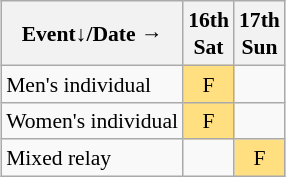<table class="wikitable" style="margin:0.5em auto; font-size:90%; line-height:1.25em; text-align:center">
<tr>
<th>Event↓/Date →</th>
<th>16th<br>Sat</th>
<th>17th<br>Sun</th>
</tr>
<tr>
<td align="left">Men's individual</td>
<td bgcolor="#FFDF80">F</td>
<td></td>
</tr>
<tr>
<td align="left">Women's individual</td>
<td bgcolor="#FFDF80">F</td>
<td></td>
</tr>
<tr>
<td align="left">Mixed relay</td>
<td></td>
<td bgcolor="#FFDF80">F</td>
</tr>
</table>
